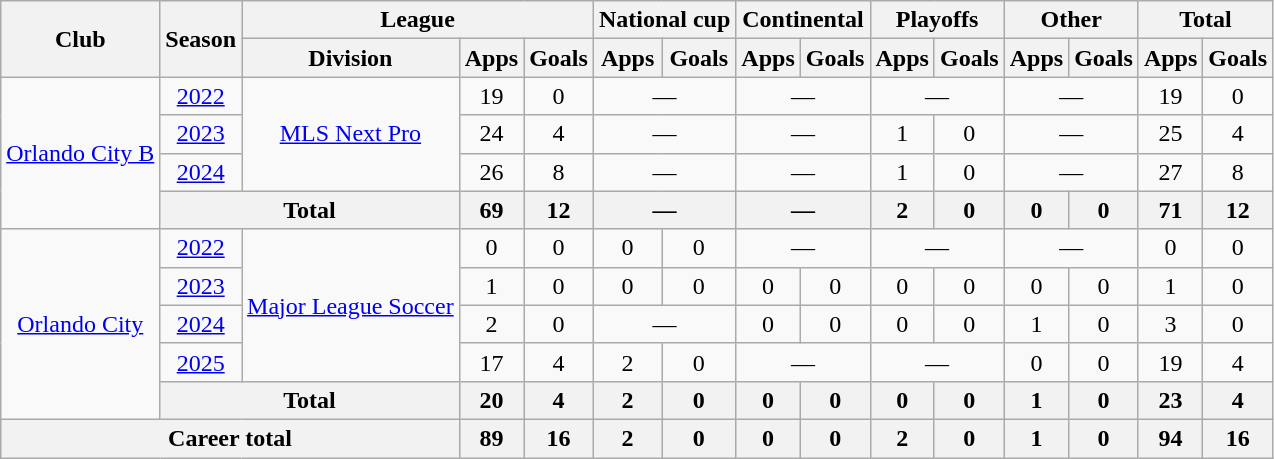<table class="wikitable" style="text-align:center;">
<tr>
<th rowspan="2">Club</th>
<th rowspan="2">Season</th>
<th colspan="3">League</th>
<th colspan="2">National cup</th>
<th colspan="2">Continental</th>
<th colspan="2">Playoffs</th>
<th colspan="2">Other</th>
<th colspan="2">Total</th>
</tr>
<tr>
<th>Division</th>
<th>Apps</th>
<th>Goals</th>
<th>Apps</th>
<th>Goals</th>
<th>Apps</th>
<th>Goals</th>
<th>Apps</th>
<th>Goals</th>
<th>Apps</th>
<th>Goals</th>
<th>Apps</th>
<th>Goals</th>
</tr>
<tr>
<td rowspan="4"><a href='#'>Orlando City B</a></td>
<td><a href='#'>2022</a></td>
<td rowspan="3"><a href='#'>MLS Next Pro</a></td>
<td>19</td>
<td>0</td>
<td colspan="2">—</td>
<td colspan="2">—</td>
<td colspan="2">—</td>
<td colspan="2">—</td>
<td>19</td>
<td>0</td>
</tr>
<tr>
<td><a href='#'>2023</a></td>
<td>24</td>
<td>4</td>
<td colspan="2">—</td>
<td colspan="2">—</td>
<td>1</td>
<td>0</td>
<td colspan="2">—</td>
<td>25</td>
<td>4</td>
</tr>
<tr>
<td><a href='#'>2024</a></td>
<td>26</td>
<td>8</td>
<td colspan="2">—</td>
<td colspan="2">—</td>
<td>1</td>
<td>0</td>
<td colspan="2">—</td>
<td>27</td>
<td>8</td>
</tr>
<tr>
<th colspan="2">Total</th>
<th>69</th>
<th>12</th>
<th colspan="2">—</th>
<th colspan="2">—</th>
<th>2</th>
<th>0</th>
<th>0</th>
<th>0</th>
<th>71</th>
<th>12</th>
</tr>
<tr>
<td rowspan="5"><a href='#'>Orlando City</a></td>
<td><a href='#'>2022</a></td>
<td rowspan="4"><a href='#'>Major League Soccer</a></td>
<td>0</td>
<td>0</td>
<td>0</td>
<td>0</td>
<td colspan="2">—</td>
<td colspan="2">—</td>
<td colspan="2">—</td>
<td>0</td>
<td>0</td>
</tr>
<tr>
<td><a href='#'>2023</a></td>
<td>1</td>
<td>0</td>
<td>0</td>
<td>0</td>
<td>0</td>
<td>0</td>
<td>0</td>
<td>0</td>
<td>0</td>
<td>0</td>
<td>1</td>
<td>0</td>
</tr>
<tr>
<td><a href='#'>2024</a></td>
<td>2</td>
<td>0</td>
<td colspan="2">—</td>
<td>0</td>
<td>0</td>
<td>0</td>
<td>0</td>
<td>1</td>
<td>0</td>
<td>3</td>
<td>0</td>
</tr>
<tr>
<td><a href='#'>2025</a></td>
<td>17</td>
<td>4</td>
<td>2</td>
<td>0</td>
<td colspan="2">—</td>
<td colspan="2">—</td>
<td>0</td>
<td>0</td>
<td>19</td>
<td>4</td>
</tr>
<tr>
<th colspan="2">Total</th>
<th>20</th>
<th>4</th>
<th>2</th>
<th>0</th>
<th>0</th>
<th>0</th>
<th>0</th>
<th>0</th>
<th>1</th>
<th>0</th>
<th>23</th>
<th>4</th>
</tr>
<tr>
<th colspan="3">Career total</th>
<th>89</th>
<th>16</th>
<th>2</th>
<th>0</th>
<th>0</th>
<th>0</th>
<th>2</th>
<th>0</th>
<th>1</th>
<th>0</th>
<th>94</th>
<th>16</th>
</tr>
</table>
